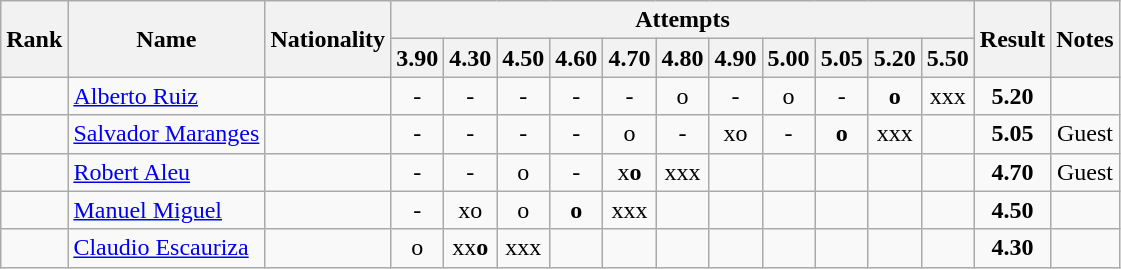<table class="wikitable sortable" style="text-align:center">
<tr>
<th rowspan=2>Rank</th>
<th rowspan=2>Name</th>
<th rowspan=2>Nationality</th>
<th colspan=11>Attempts</th>
<th rowspan=2>Result</th>
<th rowspan=2>Notes</th>
</tr>
<tr>
<th>3.90</th>
<th>4.30</th>
<th>4.50</th>
<th>4.60</th>
<th>4.70</th>
<th>4.80</th>
<th>4.90</th>
<th>5.00</th>
<th>5.05</th>
<th>5.20</th>
<th>5.50</th>
</tr>
<tr>
<td align=center></td>
<td align=left><a href='#'>Alberto Ruiz</a></td>
<td align=left></td>
<td>-</td>
<td>-</td>
<td>-</td>
<td>-</td>
<td>-</td>
<td>o</td>
<td>-</td>
<td>o</td>
<td>-</td>
<td><strong>o</strong></td>
<td>xxx</td>
<td><strong>5.20</strong></td>
<td></td>
</tr>
<tr>
<td align=center></td>
<td align=left><a href='#'>Salvador Maranges</a></td>
<td align=left></td>
<td>-</td>
<td>-</td>
<td>-</td>
<td>-</td>
<td>o</td>
<td>-</td>
<td>xo</td>
<td>-</td>
<td><strong>o</strong></td>
<td>xxx</td>
<td></td>
<td><strong>5.05</strong></td>
<td>Guest</td>
</tr>
<tr>
<td align=center></td>
<td align=left><a href='#'>Robert Aleu</a></td>
<td align=left></td>
<td>-</td>
<td>-</td>
<td>o</td>
<td>-</td>
<td>x<strong>o</strong></td>
<td>xxx</td>
<td></td>
<td></td>
<td></td>
<td></td>
<td></td>
<td><strong>4.70</strong></td>
<td>Guest</td>
</tr>
<tr>
<td align=center></td>
<td align=left><a href='#'>Manuel Miguel</a></td>
<td align=left></td>
<td>-</td>
<td>xo</td>
<td>o</td>
<td><strong>o</strong></td>
<td>xxx</td>
<td></td>
<td></td>
<td></td>
<td></td>
<td></td>
<td></td>
<td><strong>4.50</strong></td>
<td></td>
</tr>
<tr>
<td align=center></td>
<td align=left><a href='#'>Claudio Escauriza</a></td>
<td align=left></td>
<td>o</td>
<td>xx<strong>o</strong></td>
<td>xxx</td>
<td></td>
<td></td>
<td></td>
<td></td>
<td></td>
<td></td>
<td></td>
<td></td>
<td><strong>4.30</strong></td>
<td></td>
</tr>
</table>
